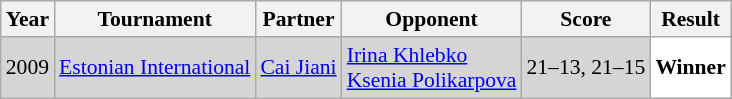<table class="sortable wikitable" style="font-size: 90%;">
<tr>
<th>Year</th>
<th>Tournament</th>
<th>Partner</th>
<th>Opponent</th>
<th>Score</th>
<th>Result</th>
</tr>
<tr style="background:#D5D5D5">
<td align="center">2009</td>
<td align="left"><a href='#'>Estonian International</a></td>
<td align="left"> <a href='#'>Cai Jiani</a></td>
<td align="left"> <a href='#'>Irina Khlebko</a><br> <a href='#'>Ksenia Polikarpova</a></td>
<td align="left">21–13, 21–15</td>
<td style="text-align:left; background:white"> <strong>Winner</strong></td>
</tr>
</table>
